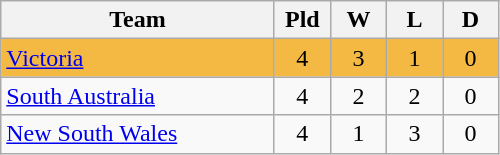<table class="wikitable" style="text-align:center;">
<tr>
<th width=175>Team</th>
<th style="width:30px;" abbr="Played">Pld</th>
<th style="width:30px;" abbr="Won">W</th>
<th style="width:30px;" abbr="Lost">L</th>
<th style="width:30px;" abbr="Drawn">D</th>
</tr>
<tr style="background:#f4b942;">
<td style="text-align:left;"><a href='#'>Victoria</a></td>
<td>4</td>
<td>3</td>
<td>1</td>
<td>0</td>
</tr>
<tr>
<td style="text-align:left;"><a href='#'>South Australia</a></td>
<td>4</td>
<td>2</td>
<td>2</td>
<td>0</td>
</tr>
<tr>
<td style="text-align:left;"><a href='#'>New South Wales</a></td>
<td>4</td>
<td>1</td>
<td>3</td>
<td>0</td>
</tr>
</table>
